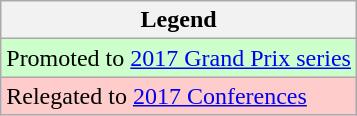<table class="wikitable">
<tr>
<th>Legend</th>
</tr>
<tr bgcolor=ccffcc>
<td>Promoted to <a href='#'>2017 Grand Prix series</a></td>
</tr>
<tr bgcolor=ffcccc>
<td>Relegated to <a href='#'>2017 Conferences</a></td>
</tr>
</table>
